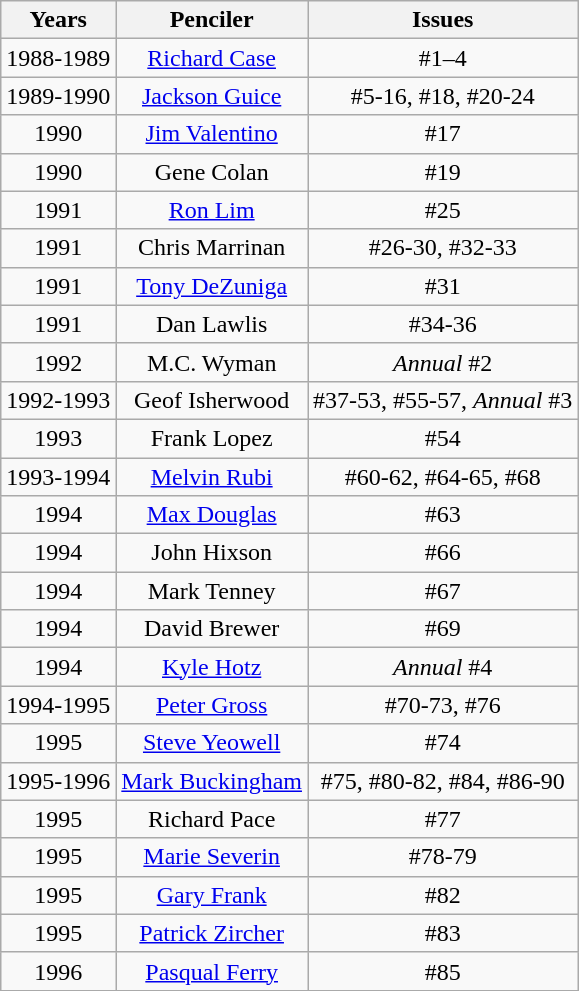<table class="wikitable">
<tr>
<th>Years</th>
<th>Penciler</th>
<th>Issues</th>
</tr>
<tr>
<td align="center">1988-1989</td>
<td align="center"><a href='#'>Richard Case</a></td>
<td align="center">#1–4</td>
</tr>
<tr>
<td align="center">1989-1990</td>
<td align="center"><a href='#'>Jackson Guice</a></td>
<td align="center">#5-16, #18, #20-24</td>
</tr>
<tr>
<td align="center">1990</td>
<td align="center"><a href='#'>Jim Valentino</a></td>
<td align="center">#17</td>
</tr>
<tr>
<td align="center">1990</td>
<td align="center">Gene Colan</td>
<td align="center">#19</td>
</tr>
<tr>
<td align="center">1991</td>
<td align="center"><a href='#'>Ron Lim</a></td>
<td align="center">#25</td>
</tr>
<tr>
<td align="center">1991</td>
<td align="center">Chris Marrinan</td>
<td align="center">#26-30, #32-33</td>
</tr>
<tr>
<td align="center">1991</td>
<td align="center"><a href='#'>Tony DeZuniga</a></td>
<td align="center">#31</td>
</tr>
<tr>
<td align="center">1991</td>
<td align="center">Dan Lawlis</td>
<td align="center">#34-36</td>
</tr>
<tr>
<td align="center">1992</td>
<td align="center">M.C. Wyman</td>
<td align="center"><em>Annual</em> #2</td>
</tr>
<tr>
<td align="center">1992-1993</td>
<td align="center">Geof Isherwood</td>
<td align="center">#37-53, #55-57, <em>Annual</em> #3</td>
</tr>
<tr>
<td align="center">1993</td>
<td align="center">Frank Lopez</td>
<td align="center">#54</td>
</tr>
<tr>
<td align="center">1993-1994</td>
<td align="center"><a href='#'>Melvin Rubi</a></td>
<td align="center">#60-62, #64-65, #68</td>
</tr>
<tr>
<td align="center">1994</td>
<td align="center"><a href='#'>Max Douglas</a></td>
<td align="center">#63</td>
</tr>
<tr>
<td align="center">1994</td>
<td align="center">John Hixson</td>
<td align="center">#66</td>
</tr>
<tr>
<td align="center">1994</td>
<td align="center">Mark Tenney</td>
<td align="center">#67</td>
</tr>
<tr>
<td align="center">1994</td>
<td align="center">David Brewer</td>
<td align="center">#69</td>
</tr>
<tr>
<td align="center">1994</td>
<td align="center"><a href='#'>Kyle Hotz</a></td>
<td align="center"><em>Annual</em> #4</td>
</tr>
<tr>
<td align="center">1994-1995</td>
<td align="center"><a href='#'>Peter Gross</a></td>
<td align="center">#70-73, #76</td>
</tr>
<tr>
<td align="center">1995</td>
<td align="center"><a href='#'>Steve Yeowell</a></td>
<td align="center">#74</td>
</tr>
<tr>
<td align="center">1995-1996</td>
<td align="center"><a href='#'> Mark Buckingham</a></td>
<td align="center">#75, #80-82, #84, #86-90</td>
</tr>
<tr>
<td align="center">1995</td>
<td align="center">Richard Pace</td>
<td align="center">#77</td>
</tr>
<tr>
<td align="center">1995</td>
<td align="center"><a href='#'>Marie Severin</a></td>
<td align="center">#78-79</td>
</tr>
<tr>
<td align="center">1995</td>
<td align="center"><a href='#'>Gary Frank</a></td>
<td align="center">#82</td>
</tr>
<tr>
<td align="center">1995</td>
<td align="center"><a href='#'>Patrick Zircher</a></td>
<td align="center">#83</td>
</tr>
<tr>
<td align="center">1996</td>
<td align="center"><a href='#'>Pasqual Ferry</a></td>
<td align="center">#85</td>
</tr>
</table>
